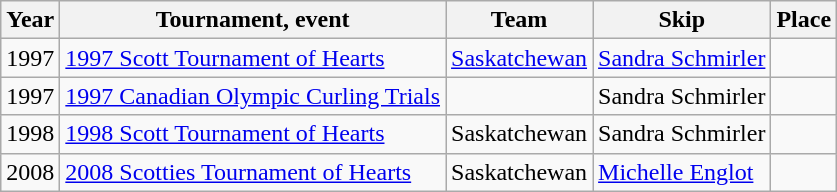<table class="wikitable">
<tr>
<th scope="col">Year</th>
<th scope="col">Tournament, event</th>
<th scope="col">Team</th>
<th scope="col">Skip</th>
<th scope="col">Place</th>
</tr>
<tr>
<td>1997</td>
<td><a href='#'>1997 Scott Tournament of Hearts</a></td>
<td><a href='#'>Saskatchewan</a></td>
<td><a href='#'>Sandra Schmirler</a></td>
<td></td>
</tr>
<tr>
<td>1997</td>
<td><a href='#'>1997 Canadian Olympic Curling Trials</a></td>
<td></td>
<td>Sandra Schmirler</td>
<td></td>
</tr>
<tr>
<td>1998</td>
<td><a href='#'>1998 Scott Tournament of Hearts</a></td>
<td>Saskatchewan</td>
<td>Sandra Schmirler</td>
<td></td>
</tr>
<tr>
<td>2008</td>
<td><a href='#'>2008 Scotties Tournament of Hearts</a></td>
<td>Saskatchewan</td>
<td><a href='#'>Michelle Englot</a></td>
<td></td>
</tr>
</table>
